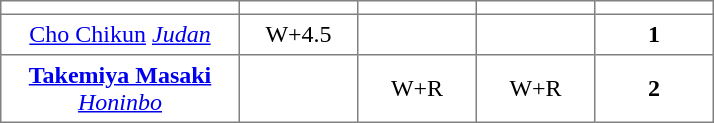<table class="toccolours" border="1" cellpadding="4" cellspacing="0" style="border-collapse: collapse; margin:0;">
<tr>
<th width=150></th>
<th width=70></th>
<th width=70></th>
<th width=70></th>
<th width=70></th>
</tr>
<tr align=center>
<td><a href='#'>Cho Chikun</a> <em><a href='#'>Judan</a></em></td>
<td>W+4.5</td>
<td></td>
<td></td>
<td><strong>1</strong></td>
</tr>
<tr align=center>
<td><strong><a href='#'>Takemiya Masaki</a></strong> <em><a href='#'>Honinbo</a></em></td>
<td></td>
<td>W+R</td>
<td>W+R</td>
<td><strong>2</strong></td>
</tr>
</table>
